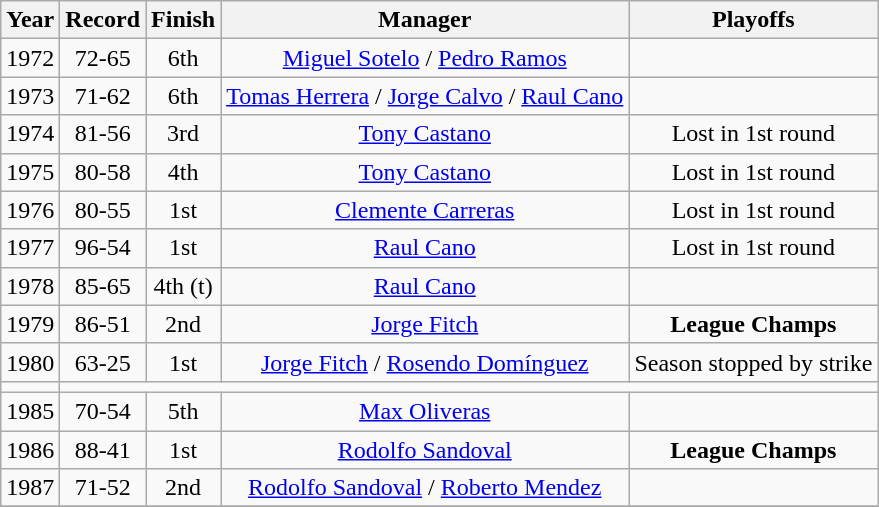<table class="wikitable">
<tr>
<th>Year</th>
<th>Record</th>
<th>Finish</th>
<th>Manager</th>
<th>Playoffs</th>
</tr>
<tr align=center>
<td>1972</td>
<td>72-65</td>
<td>6th</td>
<td><a href='#'>Miguel Sotelo</a> / <a href='#'>Pedro Ramos</a></td>
<td></td>
</tr>
<tr align=center>
<td>1973</td>
<td>71-62</td>
<td>6th</td>
<td><a href='#'>Tomas Herrera</a> / <a href='#'>Jorge Calvo</a> / <a href='#'>Raul Cano</a></td>
<td></td>
</tr>
<tr align=center>
<td>1974</td>
<td>81-56</td>
<td>3rd</td>
<td><a href='#'>Tony Castano</a></td>
<td>Lost in 1st round</td>
</tr>
<tr align=center>
<td>1975</td>
<td>80-58</td>
<td>4th</td>
<td><a href='#'>Tony Castano</a></td>
<td>Lost in 1st round</td>
</tr>
<tr align=center>
<td>1976</td>
<td>80-55</td>
<td>1st</td>
<td><a href='#'>Clemente Carreras</a></td>
<td>Lost in 1st round</td>
</tr>
<tr align=center>
<td>1977</td>
<td>96-54</td>
<td>1st</td>
<td><a href='#'>Raul Cano</a></td>
<td>Lost in 1st round</td>
</tr>
<tr align=center>
<td>1978</td>
<td>85-65</td>
<td>4th (t)</td>
<td><a href='#'>Raul Cano</a></td>
<td></td>
</tr>
<tr align=center>
<td>1979</td>
<td>86-51</td>
<td>2nd</td>
<td><a href='#'>Jorge Fitch</a></td>
<td><strong>League Champs</strong></td>
</tr>
<tr align=center>
<td>1980</td>
<td>63-25</td>
<td>1st</td>
<td><a href='#'>Jorge Fitch</a> / <a href='#'>Rosendo Domínguez</a></td>
<td>Season stopped by strike</td>
</tr>
<tr align=center>
<td></td>
</tr>
<tr align=center>
<td>1985</td>
<td>70-54</td>
<td>5th</td>
<td><a href='#'>Max Oliveras</a></td>
<td></td>
</tr>
<tr align=center>
<td>1986</td>
<td>88-41</td>
<td>1st</td>
<td><a href='#'>Rodolfo Sandoval</a></td>
<td><strong>League Champs</strong></td>
</tr>
<tr align=center>
<td>1987</td>
<td>71-52</td>
<td>2nd</td>
<td><a href='#'>Rodolfo Sandoval</a> / <a href='#'>Roberto Mendez</a></td>
<td></td>
</tr>
<tr align=center>
</tr>
</table>
